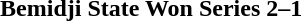<table class="noborder" style="text-align: center; border: none; width: 100%">
<tr>
<th width="97%"><strong>Bemidji State Won Series 2–1</strong></th>
<th width="3%"></th>
</tr>
</table>
